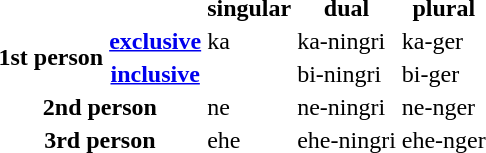<table>
<tr>
<th colspan=2></th>
<th>singular</th>
<th>dual</th>
<th>plural</th>
</tr>
<tr>
<th rowspan=2>1st person</th>
<th><a href='#'>exclusive</a></th>
<td>ka</td>
<td>ka-ningri</td>
<td>ka-ger</td>
</tr>
<tr>
<th><a href='#'>inclusive</a></th>
<td></td>
<td>bi-ningri</td>
<td>bi-ger</td>
</tr>
<tr>
<th colspan=2>2nd person</th>
<td>ne</td>
<td>ne-ningri</td>
<td>ne-nger</td>
</tr>
<tr>
<th colspan=2>3rd person</th>
<td>ehe</td>
<td>ehe-ningri</td>
<td>ehe-nger</td>
</tr>
</table>
